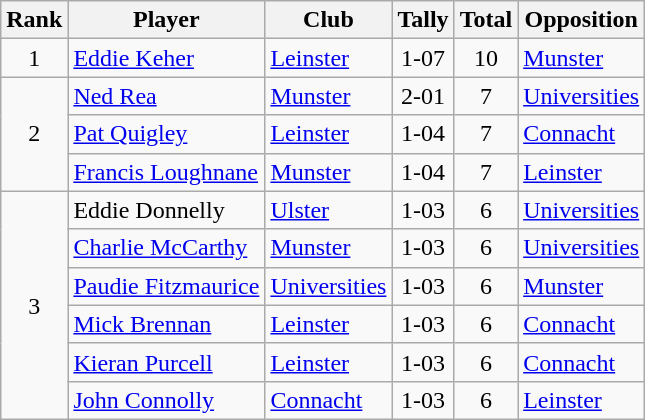<table class="wikitable">
<tr>
<th>Rank</th>
<th>Player</th>
<th>Club</th>
<th>Tally</th>
<th>Total</th>
<th>Opposition</th>
</tr>
<tr>
<td rowspan="1" style="text-align:center;">1</td>
<td><a href='#'>Eddie Keher</a></td>
<td><a href='#'>Leinster</a></td>
<td align=center>1-07</td>
<td align=center>10</td>
<td><a href='#'>Munster</a></td>
</tr>
<tr>
<td rowspan="3" style="text-align:center;">2</td>
<td><a href='#'>Ned Rea</a></td>
<td><a href='#'>Munster</a></td>
<td align=center>2-01</td>
<td align=center>7</td>
<td><a href='#'>Universities</a></td>
</tr>
<tr>
<td><a href='#'>Pat Quigley</a></td>
<td><a href='#'>Leinster</a></td>
<td align=center>1-04</td>
<td align=center>7</td>
<td><a href='#'>Connacht</a></td>
</tr>
<tr>
<td><a href='#'>Francis Loughnane</a></td>
<td><a href='#'>Munster</a></td>
<td align=center>1-04</td>
<td align=center>7</td>
<td><a href='#'>Leinster</a></td>
</tr>
<tr>
<td rowspan="6" style="text-align:center;">3</td>
<td>Eddie Donnelly</td>
<td><a href='#'>Ulster</a></td>
<td align=center>1-03</td>
<td align=center>6</td>
<td><a href='#'>Universities</a></td>
</tr>
<tr>
<td><a href='#'>Charlie McCarthy</a></td>
<td><a href='#'>Munster</a></td>
<td align=center>1-03</td>
<td align=center>6</td>
<td><a href='#'>Universities</a></td>
</tr>
<tr>
<td><a href='#'>Paudie Fitzmaurice</a></td>
<td><a href='#'>Universities</a></td>
<td align=center>1-03</td>
<td align=center>6</td>
<td><a href='#'>Munster</a></td>
</tr>
<tr>
<td><a href='#'>Mick Brennan</a></td>
<td><a href='#'>Leinster</a></td>
<td align=center>1-03</td>
<td align=center>6</td>
<td><a href='#'>Connacht</a></td>
</tr>
<tr>
<td><a href='#'>Kieran Purcell</a></td>
<td><a href='#'>Leinster</a></td>
<td align=center>1-03</td>
<td align=center>6</td>
<td><a href='#'>Connacht</a></td>
</tr>
<tr>
<td><a href='#'>John Connolly</a></td>
<td><a href='#'>Connacht</a></td>
<td align=center>1-03</td>
<td align=center>6</td>
<td><a href='#'>Leinster</a></td>
</tr>
</table>
